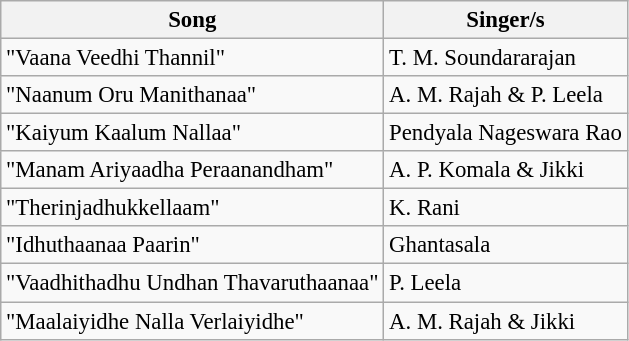<table class="wikitable" style="font-size:95%;">
<tr>
<th>Song</th>
<th>Singer/s</th>
</tr>
<tr>
<td>"Vaana Veedhi Thannil"</td>
<td>T. M. Soundararajan</td>
</tr>
<tr>
<td>"Naanum Oru Manithanaa"</td>
<td>A. M. Rajah & P. Leela</td>
</tr>
<tr>
<td>"Kaiyum Kaalum Nallaa"</td>
<td>Pendyala Nageswara Rao</td>
</tr>
<tr>
<td>"Manam Ariyaadha Peraanandham"</td>
<td>A. P. Komala & Jikki</td>
</tr>
<tr>
<td>"Therinjadhukkellaam"</td>
<td>K. Rani</td>
</tr>
<tr>
<td>"Idhuthaanaa Paarin"</td>
<td>Ghantasala</td>
</tr>
<tr>
<td>"Vaadhithadhu Undhan Thavaruthaanaa"</td>
<td>P. Leela</td>
</tr>
<tr>
<td>"Maalaiyidhe Nalla Verlaiyidhe"</td>
<td>A. M. Rajah & Jikki</td>
</tr>
</table>
